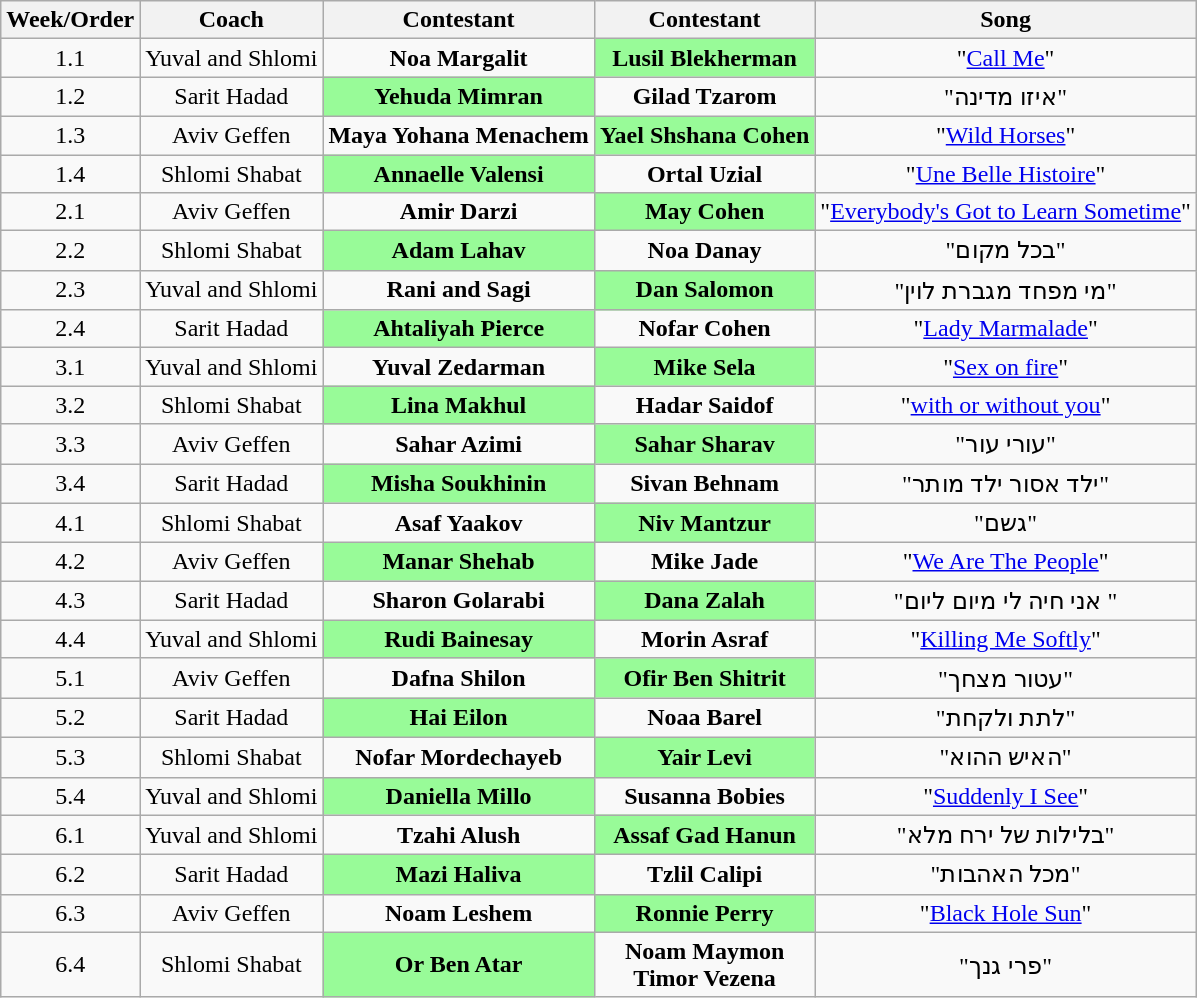<table class="wikitable sortable" style="text-align: center; width: auto;">
<tr>
<th>Week/Order</th>
<th>Coach</th>
<th>Contestant</th>
<th>Contestant</th>
<th>Song</th>
</tr>
<tr>
<td>1.1</td>
<td>Yuval and Shlomi</td>
<td><strong>Noa Margalit</strong></td>
<td style="background:palegreen"><strong>Lusil Blekherman</strong></td>
<td>"<a href='#'>Call Me</a>"</td>
</tr>
<tr>
<td>1.2</td>
<td>Sarit Hadad</td>
<td style="background:palegreen"><strong>Yehuda Mimran</strong></td>
<td><strong>Gilad Tzarom</strong></td>
<td>"איזו מדינה"</td>
</tr>
<tr>
<td>1.3</td>
<td>Aviv Geffen</td>
<td><strong>Maya Yohana Menachem</strong></td>
<td style="background:palegreen"><strong>Yael Shshana Cohen</strong></td>
<td>"<a href='#'>Wild Horses</a>"</td>
</tr>
<tr>
<td>1.4</td>
<td>Shlomi Shabat</td>
<td style="background:palegreen"><strong>Annaelle Valensi</strong></td>
<td><strong>Ortal Uzial</strong></td>
<td>"<a href='#'>Une Belle Histoire</a>"</td>
</tr>
<tr>
<td>2.1</td>
<td>Aviv Geffen</td>
<td><strong>Amir Darzi</strong></td>
<td style="background:palegreen"><strong>May Cohen</strong></td>
<td>"<a href='#'>Everybody's Got to Learn Sometime</a>"</td>
</tr>
<tr>
<td>2.2</td>
<td>Shlomi Shabat</td>
<td style="background:palegreen"><strong>Adam Lahav</strong></td>
<td><strong>Noa Danay</strong></td>
<td>"בכל מקום"</td>
</tr>
<tr>
<td>2.3</td>
<td>Yuval and Shlomi</td>
<td><strong>Rani and Sagi</strong></td>
<td style="background:palegreen"><strong>Dan Salomon</strong></td>
<td>"מי מפחד מגברת לוין"</td>
</tr>
<tr>
<td>2.4</td>
<td>Sarit Hadad</td>
<td style="background:palegreen"><strong>Ahtaliyah Pierce</strong></td>
<td><strong>Nofar Cohen</strong></td>
<td>"<a href='#'>Lady Marmalade</a>"</td>
</tr>
<tr>
<td>3.1</td>
<td>Yuval and Shlomi</td>
<td><strong>Yuval Zedarman</strong></td>
<td style="background:palegreen"><strong>Mike Sela</strong></td>
<td>"<a href='#'>Sex on fire</a>"</td>
</tr>
<tr>
<td>3.2</td>
<td>Shlomi Shabat</td>
<td style="background:palegreen"><strong>Lina Makhul</strong></td>
<td><strong>Hadar Saidof</strong></td>
<td>"<a href='#'>with or without you</a>"</td>
</tr>
<tr>
<td>3.3</td>
<td>Aviv Geffen</td>
<td><strong>Sahar Azimi</strong></td>
<td style="background:palegreen"><strong>Sahar Sharav</strong></td>
<td>"עורי עור"</td>
</tr>
<tr>
<td>3.4</td>
<td>Sarit Hadad</td>
<td style="background:palegreen"><strong>Misha Soukhinin</strong></td>
<td><strong>Sivan Behnam</strong></td>
<td>"ילד אסור ילד מותר"</td>
</tr>
<tr>
<td>4.1</td>
<td>Shlomi Shabat</td>
<td><strong>Asaf Yaakov</strong></td>
<td style="background:palegreen"><strong>Niv Mantzur</strong></td>
<td>"גשם"</td>
</tr>
<tr>
<td>4.2</td>
<td>Aviv Geffen</td>
<td style="background:palegreen"><strong>Manar Shehab</strong></td>
<td><strong>Mike Jade</strong></td>
<td>"<a href='#'>We Are The People</a>"</td>
</tr>
<tr>
<td>4.3</td>
<td>Sarit Hadad</td>
<td><strong>Sharon Golarabi</strong></td>
<td style="background:palegreen"><strong>Dana Zalah</strong></td>
<td>"אני חיה לי מיום ליום "</td>
</tr>
<tr>
<td>4.4</td>
<td>Yuval and Shlomi</td>
<td style="background:palegreen"><strong>Rudi Bainesay</strong></td>
<td><strong>Morin Asraf</strong></td>
<td>"<a href='#'>Killing Me Softly</a>"</td>
</tr>
<tr>
<td>5.1</td>
<td>Aviv Geffen</td>
<td><strong>Dafna Shilon</strong></td>
<td style="background:palegreen"><strong>Ofir Ben Shitrit</strong></td>
<td>"עטור מצחך"</td>
</tr>
<tr>
<td>5.2</td>
<td>Sarit Hadad</td>
<td style="background:palegreen"><strong>Hai Eilon</strong></td>
<td><strong>Noaa Barel</strong></td>
<td>"לתת ולקחת"</td>
</tr>
<tr>
<td>5.3</td>
<td>Shlomi Shabat</td>
<td><strong>Nofar Mordechayeb</strong></td>
<td style="background:palegreen"><strong>Yair Levi</strong></td>
<td>"האיש ההוא"</td>
</tr>
<tr>
<td>5.4</td>
<td>Yuval and Shlomi</td>
<td style="background:palegreen"><strong>Daniella Millo</strong></td>
<td><strong>Susanna Bobies</strong></td>
<td>"<a href='#'>Suddenly I See</a>"</td>
</tr>
<tr>
<td>6.1</td>
<td>Yuval and Shlomi</td>
<td><strong>Tzahi Alush</strong></td>
<td style="background:palegreen"><strong>Assaf Gad Hanun</strong></td>
<td>"בלילות של ירח מלא"</td>
</tr>
<tr>
<td>6.2</td>
<td>Sarit Hadad</td>
<td style="background:palegreen"><strong>Mazi Haliva</strong></td>
<td><strong>Tzlil Calipi</strong></td>
<td>"מכל האהבות"</td>
</tr>
<tr>
<td>6.3</td>
<td>Aviv Geffen</td>
<td><strong>Noam Leshem</strong></td>
<td style="background:palegreen"><strong>Ronnie Perry</strong></td>
<td>"<a href='#'>Black Hole Sun</a>"</td>
</tr>
<tr>
<td>6.4</td>
<td>Shlomi Shabat</td>
<td style="background:palegreen"><strong>Or Ben Atar</strong></td>
<td><strong>Noam Maymon</strong><br><strong>Timor Vezena</strong></td>
<td>"פרי גנך"</td>
</tr>
</table>
